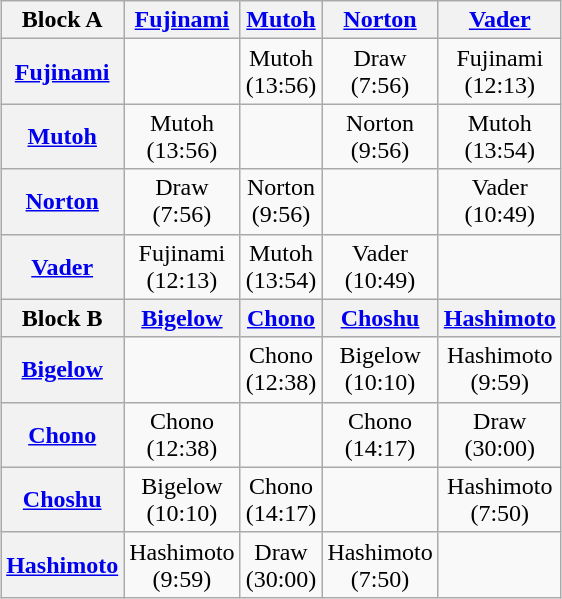<table class="wikitable" style="margin: 1em auto 1em auto">
<tr align="center">
<th>Block A</th>
<th><a href='#'>Fujinami</a></th>
<th><a href='#'>Mutoh</a></th>
<th><a href='#'>Norton</a></th>
<th><a href='#'>Vader</a></th>
</tr>
<tr align="center">
<th><a href='#'>Fujinami</a></th>
<td></td>
<td>Mutoh<br>(13:56)</td>
<td>Draw<br>(7:56)</td>
<td>Fujinami<br>(12:13)</td>
</tr>
<tr align="center">
<th><a href='#'>Mutoh</a></th>
<td>Mutoh<br>(13:56)</td>
<td></td>
<td>Norton<br>(9:56)</td>
<td>Mutoh<br>(13:54)</td>
</tr>
<tr align="center">
<th><a href='#'>Norton</a></th>
<td>Draw<br>(7:56)</td>
<td>Norton<br>(9:56)</td>
<td></td>
<td>Vader<br>(10:49)</td>
</tr>
<tr align="center">
<th><a href='#'>Vader</a></th>
<td>Fujinami<br>(12:13)</td>
<td>Mutoh<br>(13:54)</td>
<td>Vader<br>(10:49)</td>
<td></td>
</tr>
<tr align="center">
<th>Block B</th>
<th><a href='#'>Bigelow</a></th>
<th><a href='#'>Chono</a></th>
<th><a href='#'>Choshu</a></th>
<th><a href='#'>Hashimoto</a></th>
</tr>
<tr align="center">
<th><a href='#'>Bigelow</a></th>
<td></td>
<td>Chono<br>(12:38)</td>
<td>Bigelow<br>(10:10)</td>
<td>Hashimoto<br>(9:59)</td>
</tr>
<tr align="center">
<th><a href='#'>Chono</a></th>
<td>Chono<br>(12:38)</td>
<td></td>
<td>Chono<br>(14:17)</td>
<td>Draw<br>(30:00)</td>
</tr>
<tr align="center">
<th><a href='#'>Choshu</a></th>
<td>Bigelow<br>(10:10)</td>
<td>Chono<br>(14:17)</td>
<td></td>
<td>Hashimoto<br>(7:50)</td>
</tr>
<tr align="center">
<th><a href='#'>Hashimoto</a></th>
<td>Hashimoto<br>(9:59)</td>
<td>Draw<br>(30:00)</td>
<td>Hashimoto<br>(7:50)</td>
<td></td>
</tr>
</table>
